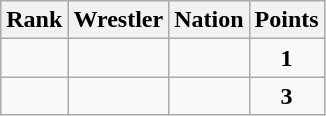<table class="wikitable sortable" style="text-align:center;">
<tr>
<th>Rank</th>
<th>Wrestler</th>
<th>Nation</th>
<th>Points</th>
</tr>
<tr>
<td></td>
<td align=left></td>
<td align=left></td>
<td><strong>1</strong></td>
</tr>
<tr>
<td></td>
<td align=left></td>
<td align=left></td>
<td><strong>3</strong></td>
</tr>
</table>
